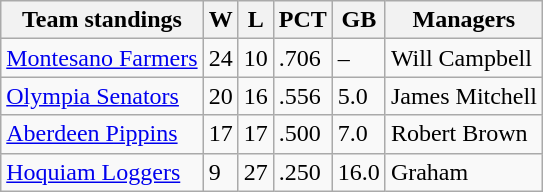<table class="wikitable">
<tr>
<th>Team standings</th>
<th>W</th>
<th>L</th>
<th>PCT</th>
<th>GB</th>
<th>Managers</th>
</tr>
<tr>
<td><a href='#'>Montesano Farmers</a></td>
<td>24</td>
<td>10</td>
<td>.706</td>
<td>–</td>
<td>Will Campbell</td>
</tr>
<tr>
<td><a href='#'>Olympia Senators</a></td>
<td>20</td>
<td>16</td>
<td>.556</td>
<td>5.0</td>
<td>James Mitchell</td>
</tr>
<tr>
<td><a href='#'>Aberdeen Pippins</a></td>
<td>17</td>
<td>17</td>
<td>.500</td>
<td>7.0</td>
<td>Robert Brown</td>
</tr>
<tr>
<td><a href='#'>Hoquiam Loggers</a></td>
<td>9</td>
<td>27</td>
<td>.250</td>
<td>16.0</td>
<td>Graham</td>
</tr>
</table>
